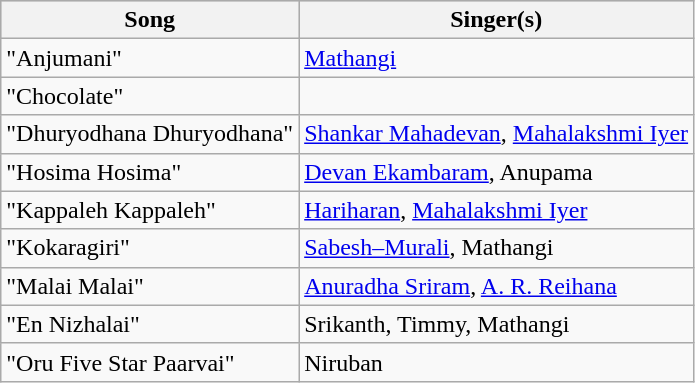<table class="wikitable">
<tr style="background:#ccc; text-align:center;">
<th>Song</th>
<th>Singer(s)</th>
</tr>
<tr>
<td>"Anjumani"</td>
<td><a href='#'>Mathangi</a></td>
</tr>
<tr>
<td>"Chocolate"</td>
<td></td>
</tr>
<tr>
<td>"Dhuryodhana Dhuryodhana"</td>
<td><a href='#'>Shankar Mahadevan</a>, <a href='#'>Mahalakshmi Iyer</a></td>
</tr>
<tr>
<td>"Hosima Hosima"</td>
<td><a href='#'>Devan Ekambaram</a>, Anupama</td>
</tr>
<tr>
<td>"Kappaleh Kappaleh"</td>
<td><a href='#'>Hariharan</a>, <a href='#'>Mahalakshmi Iyer</a></td>
</tr>
<tr>
<td>"Kokaragiri"</td>
<td><a href='#'>Sabesh–Murali</a>, Mathangi</td>
</tr>
<tr>
<td>"Malai Malai"</td>
<td><a href='#'>Anuradha Sriram</a>, <a href='#'>A. R. Reihana</a></td>
</tr>
<tr>
<td>"En Nizhalai"</td>
<td>Srikanth, Timmy, Mathangi</td>
</tr>
<tr>
<td>"Oru Five Star Paarvai"</td>
<td>Niruban</td>
</tr>
</table>
